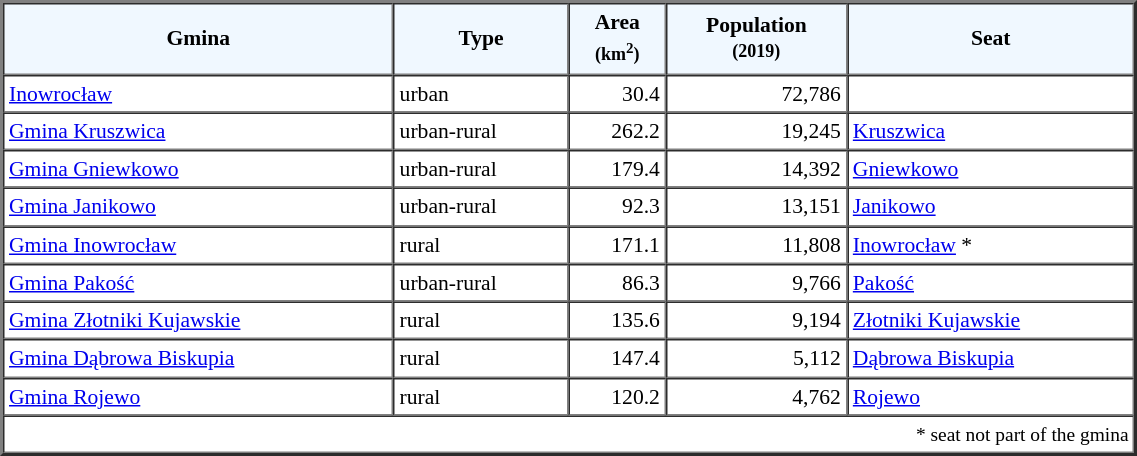<table width="60%" border="2" cellpadding="3" cellspacing="0" style="font-size:90%;line-height:120%;">
<tr bgcolor="F0F8FF">
<td style="text-align:center;"><strong>Gmina</strong></td>
<td style="text-align:center;"><strong>Type</strong></td>
<td style="text-align:center;"><strong>Area<br><small>(km<sup>2</sup>)</small></strong></td>
<td style="text-align:center;"><strong>Population<br><small>(2019)</small></strong></td>
<td style="text-align:center;"><strong>Seat</strong></td>
</tr>
<tr>
<td><a href='#'>Inowrocław</a></td>
<td>urban</td>
<td style="text-align:right;">30.4</td>
<td style="text-align:right;">72,786</td>
<td> </td>
</tr>
<tr>
<td><a href='#'>Gmina Kruszwica</a></td>
<td>urban-rural</td>
<td style="text-align:right;">262.2</td>
<td style="text-align:right;">19,245</td>
<td><a href='#'>Kruszwica</a></td>
</tr>
<tr>
<td><a href='#'>Gmina Gniewkowo</a></td>
<td>urban-rural</td>
<td style="text-align:right;">179.4</td>
<td style="text-align:right;">14,392</td>
<td><a href='#'>Gniewkowo</a></td>
</tr>
<tr>
<td><a href='#'>Gmina Janikowo</a></td>
<td>urban-rural</td>
<td style="text-align:right;">92.3</td>
<td style="text-align:right;">13,151</td>
<td><a href='#'>Janikowo</a></td>
</tr>
<tr>
<td><a href='#'>Gmina Inowrocław</a></td>
<td>rural</td>
<td style="text-align:right;">171.1</td>
<td style="text-align:right;">11,808</td>
<td><a href='#'>Inowrocław</a> *</td>
</tr>
<tr>
<td><a href='#'>Gmina Pakość</a></td>
<td>urban-rural</td>
<td style="text-align:right;">86.3</td>
<td style="text-align:right;">9,766</td>
<td><a href='#'>Pakość</a></td>
</tr>
<tr>
<td><a href='#'>Gmina Złotniki Kujawskie</a></td>
<td>rural</td>
<td style="text-align:right;">135.6</td>
<td style="text-align:right;">9,194</td>
<td><a href='#'>Złotniki Kujawskie</a></td>
</tr>
<tr>
<td><a href='#'>Gmina Dąbrowa Biskupia</a></td>
<td>rural</td>
<td style="text-align:right;">147.4</td>
<td style="text-align:right;">5,112</td>
<td><a href='#'>Dąbrowa Biskupia</a></td>
</tr>
<tr>
<td><a href='#'>Gmina Rojewo</a></td>
<td>rural</td>
<td style="text-align:right;">120.2</td>
<td style="text-align:right;">4,762</td>
<td><a href='#'>Rojewo</a></td>
</tr>
<tr>
<td colspan=5 style="text-align:right;font-size:90%">* seat not part of the gmina</td>
</tr>
<tr>
</tr>
</table>
